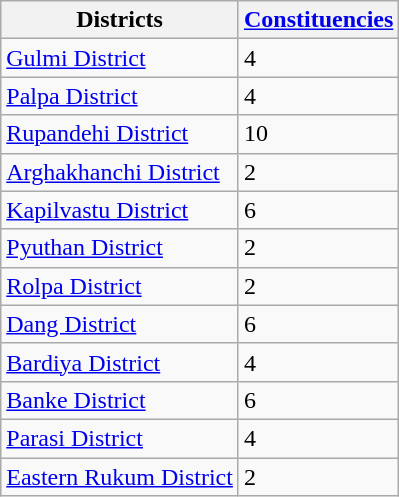<table class="wikitable">
<tr>
<th>Districts</th>
<th><a href='#'>Constituencies</a></th>
</tr>
<tr>
<td><a href='#'>Gulmi District</a></td>
<td>4</td>
</tr>
<tr>
<td><a href='#'>Palpa District</a></td>
<td>4</td>
</tr>
<tr>
<td><a href='#'>Rupandehi District</a></td>
<td>10</td>
</tr>
<tr>
<td><a href='#'>Arghakhanchi District</a></td>
<td>2</td>
</tr>
<tr>
<td><a href='#'>Kapilvastu District</a></td>
<td>6</td>
</tr>
<tr>
<td><a href='#'>Pyuthan District</a></td>
<td>2</td>
</tr>
<tr>
<td><a href='#'>Rolpa District</a></td>
<td>2</td>
</tr>
<tr>
<td><a href='#'>Dang District</a></td>
<td>6</td>
</tr>
<tr>
<td><a href='#'>Bardiya District</a></td>
<td>4</td>
</tr>
<tr>
<td><a href='#'>Banke District</a></td>
<td>6</td>
</tr>
<tr>
<td><a href='#'>Parasi District</a></td>
<td>4</td>
</tr>
<tr>
<td><a href='#'>Eastern Rukum District</a></td>
<td>2</td>
</tr>
</table>
